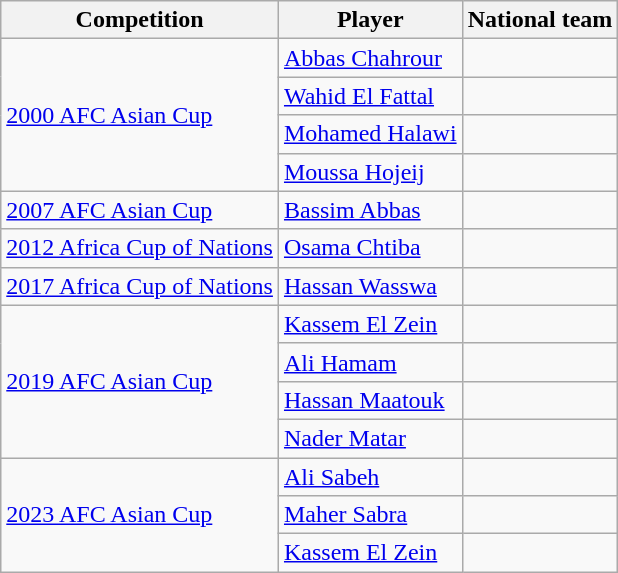<table class="wikitable">
<tr>
<th>Competition</th>
<th>Player</th>
<th>National team</th>
</tr>
<tr>
<td rowspan="4"><a href='#'>2000 AFC Asian Cup</a></td>
<td><a href='#'>Abbas Chahrour</a></td>
<td></td>
</tr>
<tr>
<td><a href='#'>Wahid El Fattal</a></td>
<td></td>
</tr>
<tr>
<td><a href='#'>Mohamed Halawi</a></td>
<td></td>
</tr>
<tr>
<td><a href='#'>Moussa Hojeij</a></td>
<td></td>
</tr>
<tr>
<td><a href='#'>2007 AFC Asian Cup</a></td>
<td><a href='#'>Bassim Abbas</a></td>
<td></td>
</tr>
<tr>
<td><a href='#'>2012 Africa Cup of Nations</a></td>
<td><a href='#'>Osama Chtiba</a></td>
<td></td>
</tr>
<tr>
<td><a href='#'>2017 Africa Cup of Nations</a></td>
<td><a href='#'>Hassan Wasswa</a></td>
<td></td>
</tr>
<tr>
<td rowspan="4"><a href='#'>2019 AFC Asian Cup</a></td>
<td><a href='#'>Kassem El Zein</a></td>
<td></td>
</tr>
<tr>
<td><a href='#'>Ali Hamam</a></td>
<td></td>
</tr>
<tr>
<td><a href='#'>Hassan Maatouk</a></td>
<td></td>
</tr>
<tr>
<td><a href='#'>Nader Matar</a></td>
<td></td>
</tr>
<tr>
<td rowspan="3"><a href='#'>2023 AFC Asian Cup</a></td>
<td><a href='#'>Ali Sabeh</a></td>
<td></td>
</tr>
<tr>
<td><a href='#'>Maher Sabra</a></td>
<td></td>
</tr>
<tr>
<td><a href='#'>Kassem El Zein</a></td>
<td></td>
</tr>
</table>
